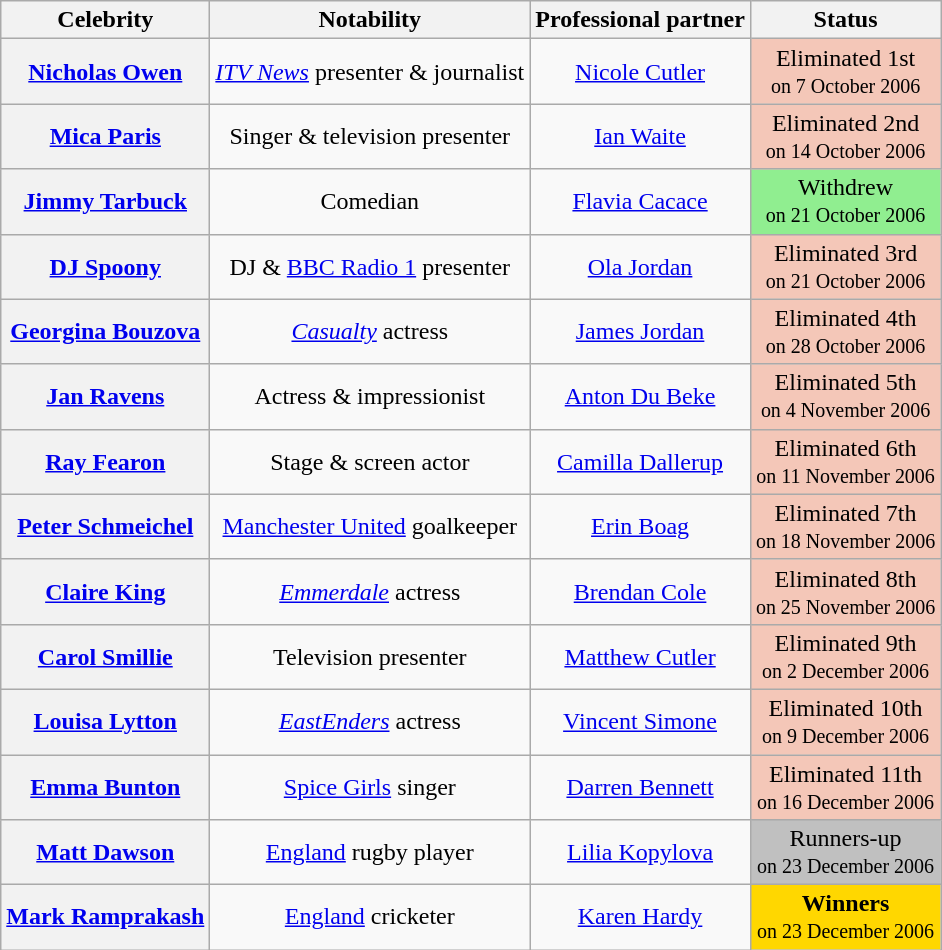<table class="wikitable sortable" style="text-align:center;">
<tr>
<th scope="col">Celebrity</th>
<th scope="col" class="unsortable">Notability</th>
<th scope="col">Professional partner</th>
<th scope="col">Status</th>
</tr>
<tr>
<th scope="row"><a href='#'>Nicholas Owen</a></th>
<td><em><a href='#'>ITV News</a></em> presenter & journalist</td>
<td><a href='#'>Nicole Cutler</a></td>
<td bgcolor="f4c7b8">Eliminated 1st<br><small>on 7 October 2006</small></td>
</tr>
<tr>
<th scope="row"><a href='#'>Mica Paris</a></th>
<td>Singer & television presenter</td>
<td><a href='#'>Ian Waite</a></td>
<td bgcolor="f4c7b8">Eliminated 2nd<br><small>on 14 October 2006</small></td>
</tr>
<tr>
<th scope="row"><a href='#'>Jimmy Tarbuck</a></th>
<td>Comedian</td>
<td><a href='#'>Flavia Cacace</a></td>
<td bgcolor="lightgreen">Withdrew<br><small>on 21 October 2006</small></td>
</tr>
<tr>
<th scope="row"><a href='#'>DJ Spoony</a></th>
<td>DJ & <a href='#'>BBC Radio 1</a> presenter</td>
<td><a href='#'>Ola Jordan</a></td>
<td bgcolor="f4c7b8">Eliminated 3rd<br><small>on 21 October 2006</small></td>
</tr>
<tr>
<th scope="row"><a href='#'>Georgina Bouzova</a></th>
<td><em><a href='#'>Casualty</a></em> actress</td>
<td><a href='#'>James Jordan</a></td>
<td bgcolor="f4c7b8">Eliminated 4th<br><small>on 28 October 2006</small></td>
</tr>
<tr>
<th scope="row"><a href='#'>Jan Ravens</a></th>
<td>Actress & impressionist</td>
<td><a href='#'>Anton Du Beke</a></td>
<td bgcolor="f4c7b8">Eliminated 5th<br><small>on 4 November 2006</small></td>
</tr>
<tr>
<th scope="row"><a href='#'>Ray Fearon</a></th>
<td>Stage & screen actor</td>
<td><a href='#'>Camilla Dallerup</a></td>
<td bgcolor="f4c7b8">Eliminated 6th<br><small>on 11 November 2006</small></td>
</tr>
<tr>
<th scope="row"><a href='#'>Peter Schmeichel</a></th>
<td><a href='#'>Manchester United</a> goalkeeper</td>
<td><a href='#'>Erin Boag</a></td>
<td bgcolor="f4c7b8">Eliminated 7th<br><small>on 18 November 2006</small></td>
</tr>
<tr>
<th scope="row"><a href='#'>Claire King</a></th>
<td><em><a href='#'>Emmerdale</a></em> actress</td>
<td><a href='#'>Brendan Cole</a></td>
<td bgcolor="f4c7b8">Eliminated 8th<br><small>on 25 November 2006</small></td>
</tr>
<tr>
<th scope="row"><a href='#'>Carol Smillie</a></th>
<td>Television presenter</td>
<td><a href='#'>Matthew Cutler</a></td>
<td style="background:#f4c7b8;">Eliminated 9th<br><small>on 2 December 2006</small></td>
</tr>
<tr>
<th scope="row"><a href='#'>Louisa Lytton</a></th>
<td><em><a href='#'>EastEnders</a></em> actress</td>
<td><a href='#'>Vincent Simone</a></td>
<td style="background:#f4c7b8;">Eliminated 10th<br><small>on 9 December 2006</small></td>
</tr>
<tr>
<th scope="row"><a href='#'>Emma Bunton</a></th>
<td><a href='#'>Spice Girls</a> singer</td>
<td><a href='#'>Darren Bennett</a></td>
<td bgcolor="f4c7b8">Eliminated 11th<br><small>on 16 December 2006</small></td>
</tr>
<tr>
<th scope="row"><a href='#'>Matt Dawson</a></th>
<td><a href='#'>England</a> rugby player</td>
<td><a href='#'>Lilia Kopylova</a></td>
<td bgcolor="silver">Runners-up<br><small>on 23 December 2006</small></td>
</tr>
<tr>
<th scope="row"><a href='#'>Mark Ramprakash</a></th>
<td><a href='#'>England</a> cricketer</td>
<td><a href='#'>Karen Hardy</a></td>
<td bgcolor="gold"><strong>Winners</strong><br><small>on 23 December 2006</small></td>
</tr>
</table>
